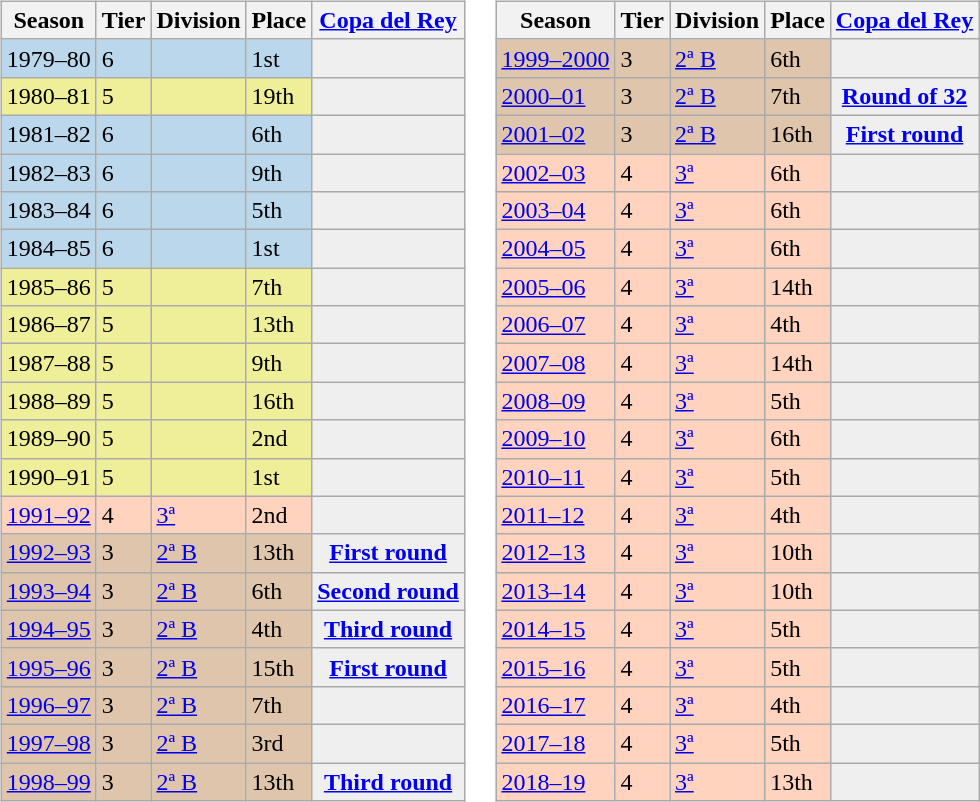<table>
<tr>
<td valign="top" width=0%><br><table class="wikitable">
<tr style="background:#f0f6fa;">
<th>Season</th>
<th>Tier</th>
<th>Division</th>
<th>Place</th>
<th><a href='#'>Copa del Rey</a></th>
</tr>
<tr>
<td style="background:#BBD7EC;">1979–80</td>
<td style="background:#BBD7EC;">6</td>
<td style="background:#BBD7EC;"></td>
<td style="background:#BBD7EC;">1st</td>
<th style="background:#efefef;"></th>
</tr>
<tr>
<td style="background:#EFEF99;">1980–81</td>
<td style="background:#EFEF99;">5</td>
<td style="background:#EFEF99;"></td>
<td style="background:#EFEF99;">19th</td>
<th style="background:#efefef;"></th>
</tr>
<tr>
<td style="background:#BBD7EC;">1981–82</td>
<td style="background:#BBD7EC;">6</td>
<td style="background:#BBD7EC;"></td>
<td style="background:#BBD7EC;">6th</td>
<th style="background:#efefef;"></th>
</tr>
<tr>
<td style="background:#BBD7EC;">1982–83</td>
<td style="background:#BBD7EC;">6</td>
<td style="background:#BBD7EC;"></td>
<td style="background:#BBD7EC;">9th</td>
<th style="background:#efefef;"></th>
</tr>
<tr>
<td style="background:#BBD7EC;">1983–84</td>
<td style="background:#BBD7EC;">6</td>
<td style="background:#BBD7EC;"></td>
<td style="background:#BBD7EC;">5th</td>
<th style="background:#efefef;"></th>
</tr>
<tr>
<td style="background:#BBD7EC;">1984–85</td>
<td style="background:#BBD7EC;">6</td>
<td style="background:#BBD7EC;"></td>
<td style="background:#BBD7EC;">1st</td>
<th style="background:#efefef;"></th>
</tr>
<tr>
<td style="background:#EFEF99;">1985–86</td>
<td style="background:#EFEF99;">5</td>
<td style="background:#EFEF99;"></td>
<td style="background:#EFEF99;">7th</td>
<th style="background:#efefef;"></th>
</tr>
<tr>
<td style="background:#EFEF99;">1986–87</td>
<td style="background:#EFEF99;">5</td>
<td style="background:#EFEF99;"></td>
<td style="background:#EFEF99;">13th</td>
<th style="background:#efefef;"></th>
</tr>
<tr>
<td style="background:#EFEF99;">1987–88</td>
<td style="background:#EFEF99;">5</td>
<td style="background:#EFEF99;"></td>
<td style="background:#EFEF99;">9th</td>
<th style="background:#efefef;"></th>
</tr>
<tr>
<td style="background:#EFEF99;">1988–89</td>
<td style="background:#EFEF99;">5</td>
<td style="background:#EFEF99;"></td>
<td style="background:#EFEF99;">16th</td>
<th style="background:#efefef;"></th>
</tr>
<tr>
<td style="background:#EFEF99;">1989–90</td>
<td style="background:#EFEF99;">5</td>
<td style="background:#EFEF99;"></td>
<td style="background:#EFEF99;">2nd</td>
<th style="background:#efefef;"></th>
</tr>
<tr>
<td style="background:#EFEF99;">1990–91</td>
<td style="background:#EFEF99;">5</td>
<td style="background:#EFEF99;"></td>
<td style="background:#EFEF99;">1st</td>
<th style="background:#efefef;"></th>
</tr>
<tr>
<td style="background:#FFD3BD;"><a href='#'>1991–92</a></td>
<td style="background:#FFD3BD;">4</td>
<td style="background:#FFD3BD;"><a href='#'>3ª</a></td>
<td style="background:#FFD3BD;">2nd</td>
<td style="background:#efefef;"></td>
</tr>
<tr>
<td style="background:#DEC5AB;"><a href='#'>1992–93</a></td>
<td style="background:#DEC5AB;">3</td>
<td style="background:#DEC5AB;"><a href='#'>2ª B</a></td>
<td style="background:#DEC5AB;">13th</td>
<th style="background:#efefef;"><a href='#'>First round</a></th>
</tr>
<tr>
<td style="background:#DEC5AB;"><a href='#'>1993–94</a></td>
<td style="background:#DEC5AB;">3</td>
<td style="background:#DEC5AB;"><a href='#'>2ª B</a></td>
<td style="background:#DEC5AB;">6th</td>
<th style="background:#efefef;"><a href='#'>Second round</a></th>
</tr>
<tr>
<td style="background:#DEC5AB;"><a href='#'>1994–95</a></td>
<td style="background:#DEC5AB;">3</td>
<td style="background:#DEC5AB;"><a href='#'>2ª B</a></td>
<td style="background:#DEC5AB;">4th</td>
<th style="background:#efefef;"><a href='#'>Third round</a></th>
</tr>
<tr>
<td style="background:#DEC5AB;"><a href='#'>1995–96</a></td>
<td style="background:#DEC5AB;">3</td>
<td style="background:#DEC5AB;"><a href='#'>2ª B</a></td>
<td style="background:#DEC5AB;">15th</td>
<th style="background:#efefef;"><a href='#'>First round</a></th>
</tr>
<tr>
<td style="background:#DEC5AB;"><a href='#'>1996–97</a></td>
<td style="background:#DEC5AB;">3</td>
<td style="background:#DEC5AB;"><a href='#'>2ª B</a></td>
<td style="background:#DEC5AB;">7th</td>
<td style="background:#efefef;"></td>
</tr>
<tr>
<td style="background:#DEC5AB;"><a href='#'>1997–98</a></td>
<td style="background:#DEC5AB;">3</td>
<td style="background:#DEC5AB;"><a href='#'>2ª B</a></td>
<td style="background:#DEC5AB;">3rd</td>
<td style="background:#efefef;"></td>
</tr>
<tr>
<td style="background:#DEC5AB;"><a href='#'>1998–99</a></td>
<td style="background:#DEC5AB;">3</td>
<td style="background:#DEC5AB;"><a href='#'>2ª B</a></td>
<td style="background:#DEC5AB;">13th</td>
<th style="background:#efefef;"><a href='#'>Third round</a></th>
</tr>
</table>
</td>
<td valign="top" width=0%><br><table class="wikitable">
<tr style="background:#f0f6fa;">
<th>Season</th>
<th>Tier</th>
<th>Division</th>
<th>Place</th>
<th><a href='#'>Copa del Rey</a></th>
</tr>
<tr>
<td style="background:#DEC5AB;"><a href='#'>1999–2000</a></td>
<td style="background:#DEC5AB;">3</td>
<td style="background:#DEC5AB;"><a href='#'>2ª B</a></td>
<td style="background:#DEC5AB;">6th</td>
<th style="background:#efefef;"></th>
</tr>
<tr>
<td style="background:#DEC5AB;"><a href='#'>2000–01</a></td>
<td style="background:#DEC5AB;">3</td>
<td style="background:#DEC5AB;"><a href='#'>2ª B</a></td>
<td style="background:#DEC5AB;">7th</td>
<th style="background:#efefef;"><a href='#'>Round of 32</a></th>
</tr>
<tr>
<td style="background:#DEC5AB;"><a href='#'>2001–02</a></td>
<td style="background:#DEC5AB;">3</td>
<td style="background:#DEC5AB;"><a href='#'>2ª B</a></td>
<td style="background:#DEC5AB;">16th</td>
<th style="background:#efefef;"><a href='#'>First round</a></th>
</tr>
<tr>
<td style="background:#FFD3BD;"><a href='#'>2002–03</a></td>
<td style="background:#FFD3BD;">4</td>
<td style="background:#FFD3BD;"><a href='#'>3ª</a></td>
<td style="background:#FFD3BD;">6th</td>
<td style="background:#efefef;"></td>
</tr>
<tr>
<td style="background:#FFD3BD;"><a href='#'>2003–04</a></td>
<td style="background:#FFD3BD;">4</td>
<td style="background:#FFD3BD;"><a href='#'>3ª</a></td>
<td style="background:#FFD3BD;">6th</td>
<td style="background:#efefef;"></td>
</tr>
<tr>
<td style="background:#FFD3BD;"><a href='#'>2004–05</a></td>
<td style="background:#FFD3BD;">4</td>
<td style="background:#FFD3BD;"><a href='#'>3ª</a></td>
<td style="background:#FFD3BD;">6th</td>
<td style="background:#efefef;"></td>
</tr>
<tr>
<td style="background:#FFD3BD;"><a href='#'>2005–06</a></td>
<td style="background:#FFD3BD;">4</td>
<td style="background:#FFD3BD;"><a href='#'>3ª</a></td>
<td style="background:#FFD3BD;">14th</td>
<th style="background:#efefef;"></th>
</tr>
<tr>
<td style="background:#FFD3BD;"><a href='#'>2006–07</a></td>
<td style="background:#FFD3BD;">4</td>
<td style="background:#FFD3BD;"><a href='#'>3ª</a></td>
<td style="background:#FFD3BD;">4th</td>
<th style="background:#efefef;"></th>
</tr>
<tr>
<td style="background:#FFD3BD;"><a href='#'>2007–08</a></td>
<td style="background:#FFD3BD;">4</td>
<td style="background:#FFD3BD;"><a href='#'>3ª</a></td>
<td style="background:#FFD3BD;">14th</td>
<th style="background:#efefef;"></th>
</tr>
<tr>
<td style="background:#FFD3BD;"><a href='#'>2008–09</a></td>
<td style="background:#FFD3BD;">4</td>
<td style="background:#FFD3BD;"><a href='#'>3ª</a></td>
<td style="background:#FFD3BD;">5th</td>
<td style="background:#efefef;"></td>
</tr>
<tr>
<td style="background:#FFD3BD;"><a href='#'>2009–10</a></td>
<td style="background:#FFD3BD;">4</td>
<td style="background:#FFD3BD;"><a href='#'>3ª</a></td>
<td style="background:#FFD3BD;">6th</td>
<td style="background:#efefef;"></td>
</tr>
<tr>
<td style="background:#FFD3BD;"><a href='#'>2010–11</a></td>
<td style="background:#FFD3BD;">4</td>
<td style="background:#FFD3BD;"><a href='#'>3ª</a></td>
<td style="background:#FFD3BD;">5th</td>
<td style="background:#efefef;"></td>
</tr>
<tr>
<td style="background:#FFD3BD;"><a href='#'>2011–12</a></td>
<td style="background:#FFD3BD;">4</td>
<td style="background:#FFD3BD;"><a href='#'>3ª</a></td>
<td style="background:#FFD3BD;">4th</td>
<td style="background:#efefef;"></td>
</tr>
<tr>
<td style="background:#FFD3BD;"><a href='#'>2012–13</a></td>
<td style="background:#FFD3BD;">4</td>
<td style="background:#FFD3BD;"><a href='#'>3ª</a></td>
<td style="background:#FFD3BD;">10th</td>
<td style="background:#efefef;"></td>
</tr>
<tr>
<td style="background:#FFD3BD;"><a href='#'>2013–14</a></td>
<td style="background:#FFD3BD;">4</td>
<td style="background:#FFD3BD;"><a href='#'>3ª</a></td>
<td style="background:#FFD3BD;">10th</td>
<td style="background:#efefef;"></td>
</tr>
<tr>
<td style="background:#FFD3BD;"><a href='#'>2014–15</a></td>
<td style="background:#FFD3BD;">4</td>
<td style="background:#FFD3BD;"><a href='#'>3ª</a></td>
<td style="background:#FFD3BD;">5th</td>
<td style="background:#efefef;"></td>
</tr>
<tr>
<td style="background:#FFD3BD;"><a href='#'>2015–16</a></td>
<td style="background:#FFD3BD;">4</td>
<td style="background:#FFD3BD;"><a href='#'>3ª</a></td>
<td style="background:#FFD3BD;">5th</td>
<td style="background:#efefef;"></td>
</tr>
<tr>
<td style="background:#FFD3BD;"><a href='#'>2016–17</a></td>
<td style="background:#FFD3BD;">4</td>
<td style="background:#FFD3BD;"><a href='#'>3ª</a></td>
<td style="background:#FFD3BD;">4th</td>
<td style="background:#efefef;"></td>
</tr>
<tr>
<td style="background:#FFD3BD;"><a href='#'>2017–18</a></td>
<td style="background:#FFD3BD;">4</td>
<td style="background:#FFD3BD;"><a href='#'>3ª</a></td>
<td style="background:#FFD3BD;">5th</td>
<th style="background:#efefef;"></th>
</tr>
<tr>
<td style="background:#FFD3BD;"><a href='#'>2018–19</a></td>
<td style="background:#FFD3BD;">4</td>
<td style="background:#FFD3BD;"><a href='#'>3ª</a></td>
<td style="background:#FFD3BD;">13th</td>
<th style="background:#efefef;"></th>
</tr>
</table>
</td>
</tr>
</table>
